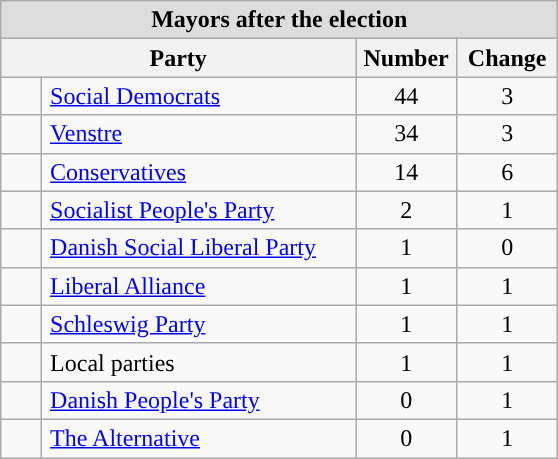<table class="wikitable" style="margin-left:1em;">
<tr>
<td colspan="4" style="background:#dddddd; text-align:center;"><strong>Mayors after the election</strong></td>
</tr>
<tr>
<th colspan="2">Party</th>
<th style="width:60px;">Number</th>
<th style="width:60px;">Change</th>
</tr>
<tr>
<td style="background:"></td>
<td style="padding-left:5px;"><a href='#'>Social Democrats</a></td>
<td style="text-align:center;">44</td>
<td style="text-align:center;"> 3</td>
</tr>
<tr>
<td style="width:20px; background:"></td>
<td style="width:200px; padding-left:5px;"><a href='#'>Venstre</a></td>
<td style="text-align:center;">34</td>
<td style="text-align:center;"> 3</td>
</tr>
<tr>
<td style="background:"></td>
<td style="padding-left:5px;"><a href='#'>Conservatives</a></td>
<td style="text-align:center;">14</td>
<td style="text-align:center;"> 6</td>
</tr>
<tr>
<td style="background:"></td>
<td style="padding-left:5px;"><a href='#'>Socialist People's Party</a></td>
<td style="text-align:center;">2</td>
<td style="text-align:center;"> 1</td>
</tr>
<tr>
<td style="background:"></td>
<td style="padding-left:5px;"><a href='#'>Danish Social Liberal Party</a></td>
<td style="text-align:center;">1</td>
<td style="text-align:center;"> 0</td>
</tr>
<tr>
<td style="background:"></td>
<td style="padding-left:5px;"><a href='#'>Liberal Alliance</a></td>
<td style="text-align:center;">1</td>
<td style="text-align:center;"> 1</td>
</tr>
<tr>
<td style="background:"></td>
<td style="padding-left:5px;"><a href='#'>Schleswig Party</a></td>
<td style="text-align:center;">1</td>
<td style="text-align:center;"> 1</td>
</tr>
<tr>
<td style="background:"></td>
<td style="padding-left:5px;">Local parties</td>
<td style="text-align:center;">1</td>
<td style="text-align:center;"> 1</td>
</tr>
<tr>
<td style="background:"></td>
<td style="padding-left:5px;"><a href='#'>Danish People's Party</a></td>
<td style="text-align:center;">0</td>
<td style="text-align:center;"> 1</td>
</tr>
<tr>
<td style="background:"></td>
<td style="padding-left:5px;"><a href='#'>The Alternative</a></td>
<td style="text-align:center;">0</td>
<td style="text-align:center;"> 1</td>
</tr>
</table>
